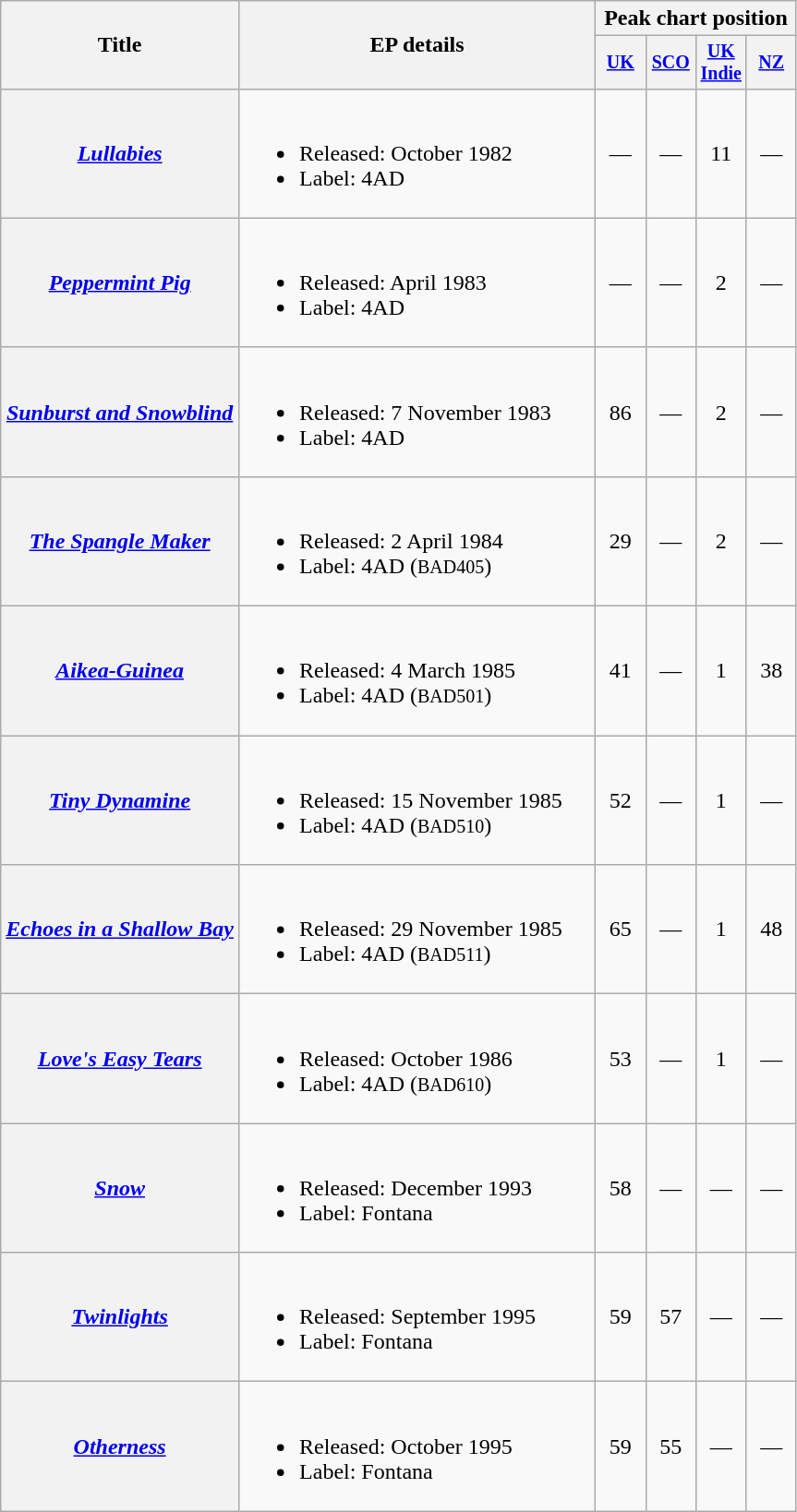<table class="wikitable plainrowheaders" style="text-align:center;">
<tr>
<th rowspan="2">Title</th>
<th rowspan="2" width="250">EP details</th>
<th colspan="4">Peak chart position</th>
</tr>
<tr style="font-size:smaller;">
<th width="30"><a href='#'>UK</a><br></th>
<th width="30"><a href='#'>SCO</a><br></th>
<th width="30"><a href='#'>UK Indie</a><br></th>
<th width="30"><a href='#'>NZ</a><br></th>
</tr>
<tr>
<th scope="row"><em><a href='#'>Lullabies</a></em></th>
<td align="left"><br><ul><li>Released: October 1982</li><li>Label: 4AD</li></ul></td>
<td>—</td>
<td>—</td>
<td>11</td>
<td>—</td>
</tr>
<tr>
<th scope="row"><em><a href='#'>Peppermint Pig</a></em></th>
<td align="left"><br><ul><li>Released: April 1983</li><li>Label: 4AD</li></ul></td>
<td>—</td>
<td>—</td>
<td>2</td>
<td>—</td>
</tr>
<tr>
<th scope="row"><em><a href='#'>Sunburst and Snowblind</a></em></th>
<td align="left"><br><ul><li>Released: 7 November 1983</li><li>Label: 4AD</li></ul></td>
<td>86</td>
<td>—</td>
<td>2</td>
<td>—</td>
</tr>
<tr>
<th scope="row"><em><a href='#'>The Spangle Maker</a></em></th>
<td align="left"><br><ul><li>Released: 2 April 1984</li><li>Label: 4AD (<small>BAD405</small>)</li></ul></td>
<td>29</td>
<td>—</td>
<td>2</td>
<td>—</td>
</tr>
<tr>
<th scope="row"><em><a href='#'>Aikea-Guinea</a></em></th>
<td align="left"><br><ul><li>Released: 4 March 1985</li><li>Label: 4AD (<small>BAD501</small>)</li></ul></td>
<td>41</td>
<td>—</td>
<td>1</td>
<td>38</td>
</tr>
<tr>
<th scope="row"><em><a href='#'>Tiny Dynamine</a></em></th>
<td align="left"><br><ul><li>Released: 15 November 1985</li><li>Label: 4AD (<small>BAD510</small>)</li></ul></td>
<td>52</td>
<td>—</td>
<td>1</td>
<td>—</td>
</tr>
<tr>
<th scope="row"><em><a href='#'>Echoes in a Shallow Bay</a></em></th>
<td align="left"><br><ul><li>Released: 29 November 1985</li><li>Label: 4AD (<small>BAD511</small>)</li></ul></td>
<td>65</td>
<td>—</td>
<td>1</td>
<td>48</td>
</tr>
<tr>
<th scope="row"><em><a href='#'>Love's Easy Tears</a></em></th>
<td align="left"><br><ul><li>Released: October 1986</li><li>Label: 4AD (<small>BAD610</small>)</li></ul></td>
<td>53</td>
<td>—</td>
<td>1</td>
<td>—</td>
</tr>
<tr>
<th scope="row"><em><a href='#'>Snow</a></em></th>
<td align="left"><br><ul><li>Released: December 1993</li><li>Label: Fontana</li></ul></td>
<td>58</td>
<td>—</td>
<td>—</td>
<td>—</td>
</tr>
<tr>
<th scope="row"><em><a href='#'>Twinlights</a></em></th>
<td align="left"><br><ul><li>Released: September 1995</li><li>Label: Fontana</li></ul></td>
<td>59</td>
<td>57</td>
<td>—</td>
<td>—</td>
</tr>
<tr>
<th scope="row"><em><a href='#'>Otherness</a></em></th>
<td align="left"><br><ul><li>Released: October 1995</li><li>Label: Fontana</li></ul></td>
<td>59</td>
<td>55</td>
<td>—</td>
<td>—</td>
</tr>
</table>
